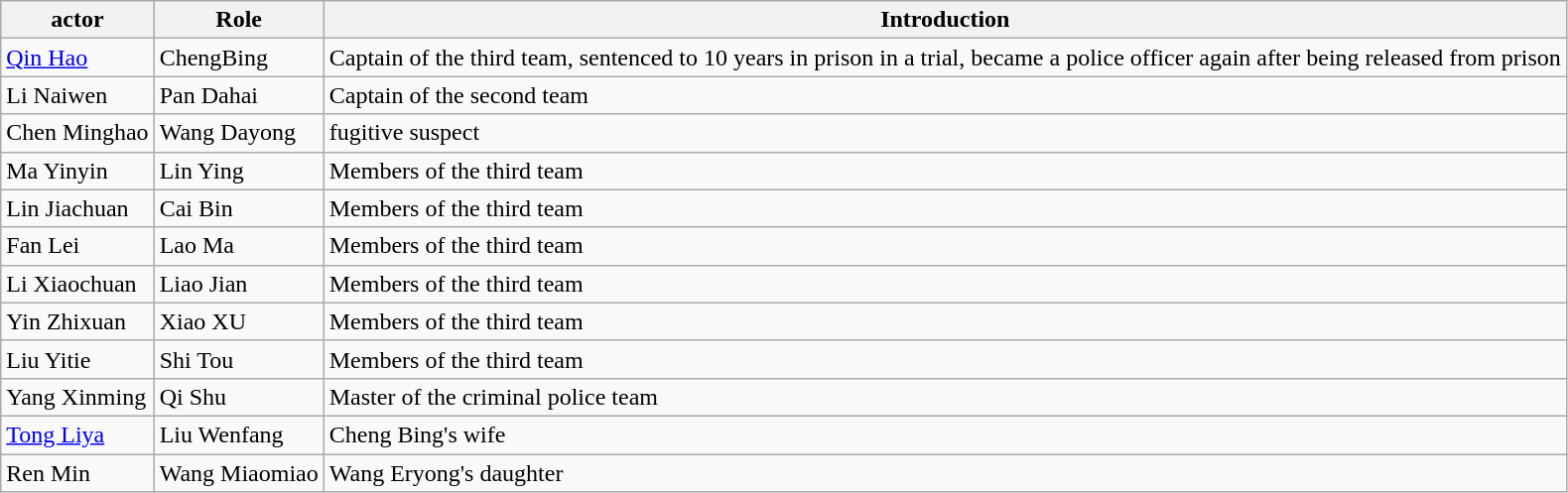<table class="wikitable">
<tr>
<th>actor</th>
<th>Role</th>
<th>Introduction</th>
</tr>
<tr>
<td><a href='#'>Qin Hao</a></td>
<td>ChengBing</td>
<td>Captain of the third team, sentenced to 10 years in prison in a trial, became a police officer again after being released from prison</td>
</tr>
<tr>
<td>Li Naiwen</td>
<td>Pan Dahai</td>
<td>Captain of the second team</td>
</tr>
<tr>
<td>Chen Minghao</td>
<td>Wang Dayong</td>
<td>fugitive suspect</td>
</tr>
<tr>
<td>Ma Yinyin</td>
<td>Lin Ying</td>
<td>Members of the third team</td>
</tr>
<tr>
<td>Lin Jiachuan</td>
<td>Cai Bin</td>
<td>Members of the third team</td>
</tr>
<tr>
<td>Fan Lei</td>
<td>Lao Ma</td>
<td>Members of the third team</td>
</tr>
<tr>
<td>Li Xiaochuan</td>
<td>Liao Jian</td>
<td>Members of the third team</td>
</tr>
<tr>
<td>Yin Zhixuan</td>
<td>Xiao XU</td>
<td>Members of the third team</td>
</tr>
<tr>
<td>Liu Yitie</td>
<td>Shi Tou</td>
<td>Members of the third team</td>
</tr>
<tr>
<td>Yang Xinming</td>
<td>Qi Shu</td>
<td>Master of the criminal police team</td>
</tr>
<tr>
<td><a href='#'>Tong Liya</a></td>
<td>Liu Wenfang</td>
<td>Cheng Bing's wife</td>
</tr>
<tr>
<td>Ren Min</td>
<td>Wang Miaomiao</td>
<td>Wang Eryong's daughter</td>
</tr>
</table>
